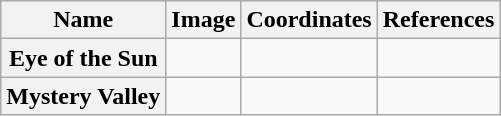<table class="wikitable sortable">
<tr>
<th scope=col>Name</th>
<th scope=col>Image</th>
<th scope=col>Coordinates</th>
<th scope=col>References</th>
</tr>
<tr>
<th scope=row>Eye of the Sun</th>
<td></td>
<td></td>
<td></td>
</tr>
<tr>
<th scope=row>Mystery Valley</th>
<td></td>
<td></td>
<td></td>
</tr>
</table>
